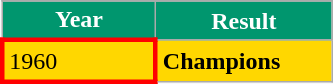<table class="wikitable">
<tr>
</tr>
<tr style="color:white;">
<th style="width:95px; background:#00966E;">Year</th>
<th style="width:110px; background:#00966E;">Result</th>
</tr>
<tr bgcolor=gold>
<td style="border: 3px solid red"> 1960</td>
<td><strong>Champions</strong> </td>
</tr>
</table>
